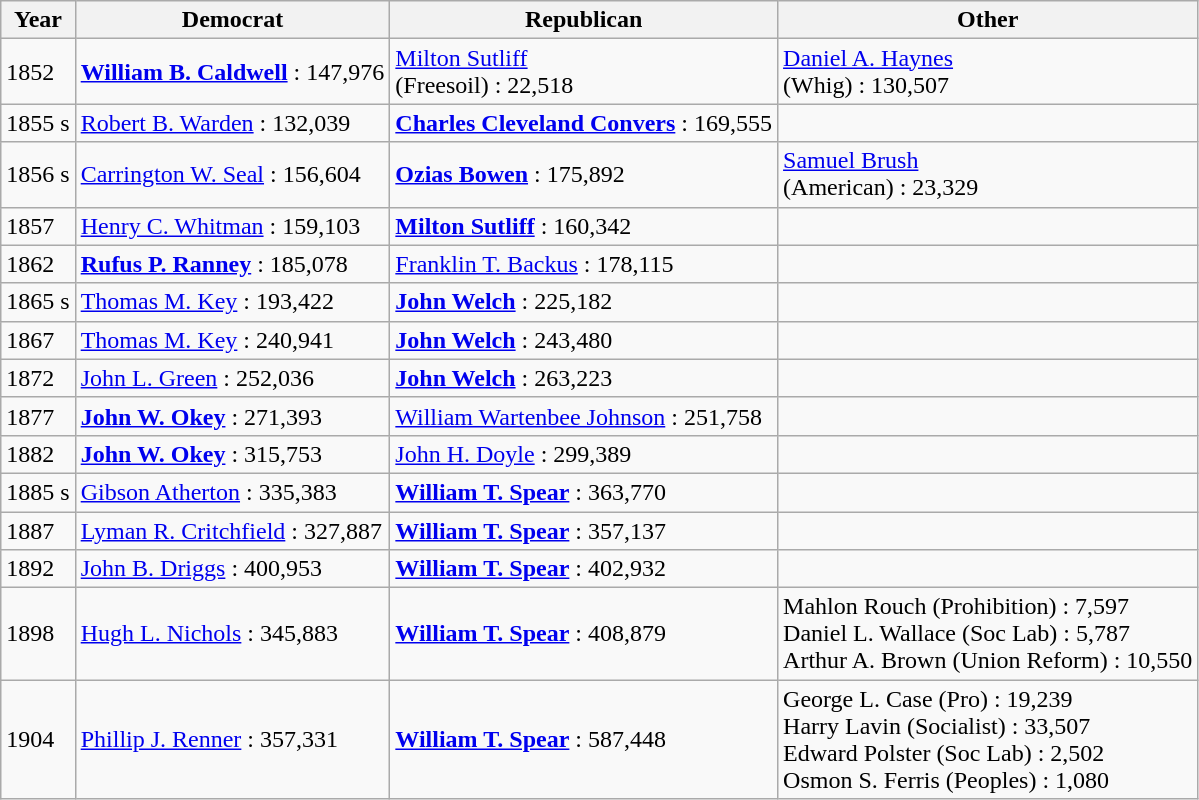<table class="wikitable">
<tr>
<th>Year</th>
<th>Democrat</th>
<th>Republican</th>
<th>Other</th>
</tr>
<tr>
<td>1852</td>
<td><strong><a href='#'>William B. Caldwell</a></strong> : 147,976</td>
<td><a href='#'>Milton Sutliff</a><br> (Freesoil) : 22,518</td>
<td><a href='#'>Daniel A. Haynes</a><br>(Whig) : 130,507</td>
</tr>
<tr>
<td>1855 s</td>
<td><a href='#'>Robert B. Warden</a> : 132,039</td>
<td><strong><a href='#'>Charles Cleveland Convers</a></strong> : 169,555</td>
<td> </td>
</tr>
<tr>
<td>1856 s</td>
<td><a href='#'>Carrington W. Seal</a> : 156,604</td>
<td><strong><a href='#'>Ozias Bowen</a></strong> : 175,892</td>
<td><a href='#'>Samuel Brush</a><br>(American) : 23,329</td>
</tr>
<tr>
<td>1857</td>
<td><a href='#'>Henry C. Whitman</a> : 159,103</td>
<td><strong><a href='#'>Milton Sutliff</a></strong> : 160,342</td>
<td> </td>
</tr>
<tr>
<td>1862</td>
<td><strong><a href='#'>Rufus P. Ranney</a></strong> : 185,078</td>
<td><a href='#'>Franklin T. Backus</a> : 178,115</td>
<td> </td>
</tr>
<tr>
<td>1865 s</td>
<td><a href='#'>Thomas M. Key</a> : 193,422</td>
<td><strong><a href='#'>John Welch</a></strong> : 225,182</td>
<td> </td>
</tr>
<tr>
<td>1867</td>
<td><a href='#'>Thomas M. Key</a> : 240,941</td>
<td><strong><a href='#'>John Welch</a></strong> : 243,480</td>
<td> </td>
</tr>
<tr>
<td>1872</td>
<td><a href='#'>John L. Green</a> : 252,036</td>
<td><strong><a href='#'>John Welch</a></strong> : 263,223</td>
<td> </td>
</tr>
<tr>
<td>1877</td>
<td><strong><a href='#'>John W. Okey</a></strong> : 271,393</td>
<td><a href='#'>William Wartenbee Johnson</a> : 251,758</td>
<td> </td>
</tr>
<tr>
<td>1882</td>
<td><strong><a href='#'>John W. Okey</a></strong> : 315,753</td>
<td><a href='#'>John H. Doyle</a> : 299,389</td>
<td> </td>
</tr>
<tr>
<td>1885 s</td>
<td><a href='#'>Gibson Atherton</a> : 335,383</td>
<td><strong><a href='#'>William T. Spear</a></strong> : 363,770</td>
<td> </td>
</tr>
<tr>
<td>1887</td>
<td><a href='#'>Lyman R. Critchfield</a> : 327,887</td>
<td><strong><a href='#'>William T. Spear</a></strong> : 357,137</td>
<td> </td>
</tr>
<tr>
<td>1892</td>
<td><a href='#'>John B. Driggs</a> : 400,953</td>
<td><strong><a href='#'>William T. Spear</a></strong> : 402,932</td>
<td> </td>
</tr>
<tr>
<td>1898</td>
<td><a href='#'>Hugh L. Nichols</a> : 345,883</td>
<td><strong><a href='#'>William T. Spear</a></strong> : 408,879</td>
<td>Mahlon Rouch (Prohibition) : 7,597<br>Daniel L. Wallace (Soc Lab) : 5,787<br>Arthur A. Brown (Union Reform) : 10,550</td>
</tr>
<tr>
<td>1904</td>
<td><a href='#'>Phillip J. Renner</a> : 357,331</td>
<td><strong><a href='#'>William T. Spear</a></strong> : 587,448</td>
<td>George L. Case (Pro) : 19,239<br>Harry Lavin (Socialist) : 33,507<br>Edward Polster (Soc Lab) : 2,502<br>Osmon S. Ferris (Peoples) : 1,080</td>
</tr>
</table>
